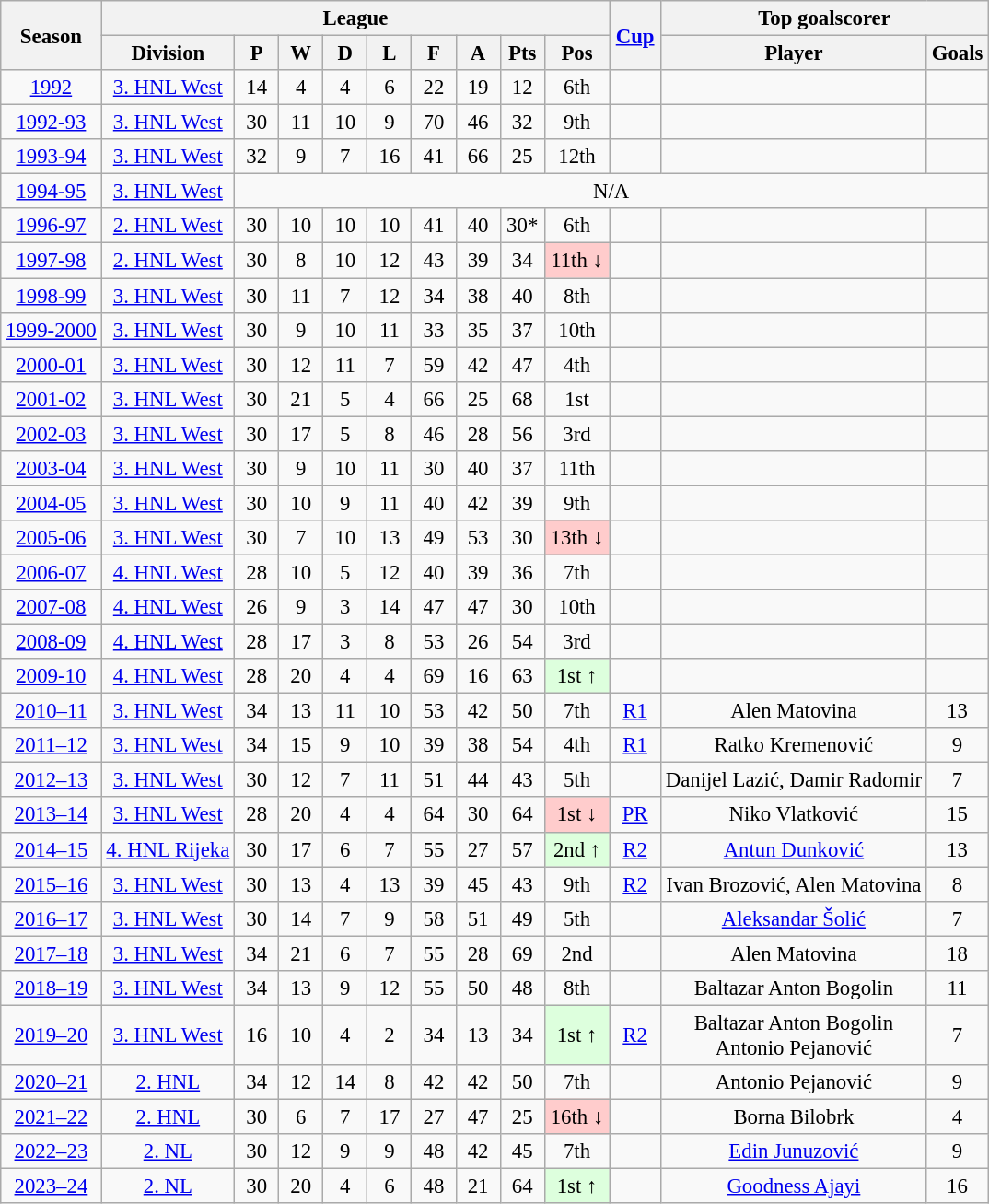<table class="wikitable" style="font-size:95%; text-align: center;">
<tr>
<th rowspan=2>Season</th>
<th colspan=9>League</th>
<th rowspan=2 width="30"><a href='#'>Cup</a></th>
<th colspan=2 width="200">Top goalscorer</th>
</tr>
<tr>
<th>Division</th>
<th width="25">P</th>
<th width="25">W</th>
<th width="25">D</th>
<th width="25">L</th>
<th width="25">F</th>
<th width="25">A</th>
<th width="25">Pts</th>
<th width="40">Pos</th>
<th>Player</th>
<th>Goals</th>
</tr>
<tr>
<td><a href='#'>1992</a></td>
<td><a href='#'>3. HNL West</a></td>
<td>14</td>
<td>4</td>
<td>4</td>
<td>6</td>
<td>22</td>
<td>19</td>
<td>12</td>
<td>6th</td>
<td></td>
<td></td>
<td></td>
</tr>
<tr>
<td><a href='#'>1992-93</a></td>
<td><a href='#'>3. HNL West</a></td>
<td>30</td>
<td>11</td>
<td>10</td>
<td>9</td>
<td>70</td>
<td>46</td>
<td>32</td>
<td>9th</td>
<td></td>
<td></td>
<td></td>
</tr>
<tr>
<td><a href='#'>1993-94</a></td>
<td><a href='#'>3. HNL West</a></td>
<td>32</td>
<td>9</td>
<td>7</td>
<td>16</td>
<td>41</td>
<td>66</td>
<td>25</td>
<td>12th</td>
<td></td>
<td></td>
<td></td>
</tr>
<tr>
<td><a href='#'>1994-95</a></td>
<td><a href='#'>3. HNL West</a></td>
<td colspan=11>N/A</td>
</tr>
<tr>
<td><a href='#'>1996-97</a></td>
<td><a href='#'>2. HNL West</a></td>
<td>30</td>
<td>10</td>
<td>10</td>
<td>10</td>
<td>41</td>
<td>40</td>
<td>30*</td>
<td>6th</td>
<td></td>
<td></td>
<td></td>
</tr>
<tr>
<td><a href='#'>1997-98</a></td>
<td><a href='#'>2. HNL West</a></td>
<td>30</td>
<td>8</td>
<td>10</td>
<td>12</td>
<td>43</td>
<td>39</td>
<td>34</td>
<td bgcolor="#FFCCCC">11th ↓</td>
<td></td>
<td></td>
<td></td>
</tr>
<tr>
<td><a href='#'>1998-99</a></td>
<td><a href='#'>3. HNL West</a></td>
<td>30</td>
<td>11</td>
<td>7</td>
<td>12</td>
<td>34</td>
<td>38</td>
<td>40</td>
<td>8th</td>
<td></td>
<td></td>
<td></td>
</tr>
<tr>
<td><a href='#'>1999-2000</a></td>
<td><a href='#'>3. HNL West</a></td>
<td>30</td>
<td>9</td>
<td>10</td>
<td>11</td>
<td>33</td>
<td>35</td>
<td>37</td>
<td>10th</td>
<td></td>
<td></td>
<td></td>
</tr>
<tr>
<td><a href='#'>2000-01</a></td>
<td><a href='#'>3. HNL West</a></td>
<td>30</td>
<td>12</td>
<td>11</td>
<td>7</td>
<td>59</td>
<td>42</td>
<td>47</td>
<td>4th</td>
<td></td>
<td></td>
<td></td>
</tr>
<tr>
<td><a href='#'>2001-02</a></td>
<td><a href='#'>3. HNL West</a></td>
<td>30</td>
<td>21</td>
<td>5</td>
<td>4</td>
<td>66</td>
<td>25</td>
<td>68</td>
<td>1st</td>
<td></td>
<td></td>
<td></td>
</tr>
<tr>
<td><a href='#'>2002-03</a></td>
<td><a href='#'>3. HNL West</a></td>
<td>30</td>
<td>17</td>
<td>5</td>
<td>8</td>
<td>46</td>
<td>28</td>
<td>56</td>
<td>3rd</td>
<td></td>
<td></td>
<td></td>
</tr>
<tr>
<td><a href='#'>2003-04</a></td>
<td><a href='#'>3. HNL West</a></td>
<td>30</td>
<td>9</td>
<td>10</td>
<td>11</td>
<td>30</td>
<td>40</td>
<td>37</td>
<td>11th</td>
<td></td>
<td></td>
<td></td>
</tr>
<tr>
<td><a href='#'>2004-05</a></td>
<td><a href='#'>3. HNL West</a></td>
<td>30</td>
<td>10</td>
<td>9</td>
<td>11</td>
<td>40</td>
<td>42</td>
<td>39</td>
<td>9th</td>
<td></td>
<td></td>
<td></td>
</tr>
<tr>
<td><a href='#'>2005-06</a></td>
<td><a href='#'>3. HNL West</a></td>
<td>30</td>
<td>7</td>
<td>10</td>
<td>13</td>
<td>49</td>
<td>53</td>
<td>30</td>
<td bgcolor="#FFCCCC">13th ↓</td>
<td></td>
<td></td>
<td></td>
</tr>
<tr>
<td><a href='#'>2006-07</a></td>
<td><a href='#'>4. HNL West</a></td>
<td>28</td>
<td>10</td>
<td>5</td>
<td>12</td>
<td>40</td>
<td>39</td>
<td>36</td>
<td>7th</td>
<td></td>
<td></td>
<td></td>
</tr>
<tr>
<td><a href='#'>2007-08</a></td>
<td><a href='#'>4. HNL West</a></td>
<td>26</td>
<td>9</td>
<td>3</td>
<td>14</td>
<td>47</td>
<td>47</td>
<td>30</td>
<td>10th</td>
<td></td>
<td></td>
<td></td>
</tr>
<tr>
<td><a href='#'>2008-09</a></td>
<td><a href='#'>4. HNL West</a></td>
<td>28</td>
<td>17</td>
<td>3</td>
<td>8</td>
<td>53</td>
<td>26</td>
<td>54</td>
<td>3rd</td>
<td></td>
<td></td>
<td></td>
</tr>
<tr>
<td><a href='#'>2009-10</a></td>
<td><a href='#'>4. HNL West</a></td>
<td>28</td>
<td>20</td>
<td>4</td>
<td>4</td>
<td>69</td>
<td>16</td>
<td>63</td>
<td bgcolor="#DDFFDD">1st ↑</td>
<td></td>
<td></td>
<td></td>
</tr>
<tr>
<td><a href='#'>2010–11</a></td>
<td><a href='#'>3. HNL West</a></td>
<td>34</td>
<td>13</td>
<td>11</td>
<td>10</td>
<td>53</td>
<td>42</td>
<td>50</td>
<td>7th</td>
<td><a href='#'>R1</a></td>
<td>Alen Matovina</td>
<td>13</td>
</tr>
<tr>
<td><a href='#'>2011–12</a></td>
<td><a href='#'>3. HNL West</a></td>
<td>34</td>
<td>15</td>
<td>9</td>
<td>10</td>
<td>39</td>
<td>38</td>
<td>54</td>
<td>4th</td>
<td><a href='#'>R1</a></td>
<td>Ratko Kremenović</td>
<td>9</td>
</tr>
<tr>
<td><a href='#'>2012–13</a></td>
<td><a href='#'>3. HNL West</a></td>
<td>30</td>
<td>12</td>
<td>7</td>
<td>11</td>
<td>51</td>
<td>44</td>
<td>43</td>
<td>5th</td>
<td></td>
<td>Danijel Lazić, Damir Radomir</td>
<td>7</td>
</tr>
<tr>
<td><a href='#'>2013–14</a></td>
<td><a href='#'>3. HNL West</a></td>
<td>28</td>
<td>20</td>
<td>4</td>
<td>4</td>
<td>64</td>
<td>30</td>
<td>64</td>
<td bgcolor="#FFCCCC">1st ↓</td>
<td><a href='#'>PR</a></td>
<td>Niko Vlatković</td>
<td>15</td>
</tr>
<tr>
<td><a href='#'>2014–15</a></td>
<td><a href='#'>4. HNL Rijeka</a></td>
<td>30</td>
<td>17</td>
<td>6</td>
<td>7</td>
<td>55</td>
<td>27</td>
<td>57</td>
<td bgcolor="#DDFFDD">2nd ↑</td>
<td><a href='#'>R2</a></td>
<td><a href='#'>Antun Dunković</a></td>
<td>13</td>
</tr>
<tr>
<td><a href='#'>2015–16</a></td>
<td><a href='#'>3. HNL West</a></td>
<td>30</td>
<td>13</td>
<td>4</td>
<td>13</td>
<td>39</td>
<td>45</td>
<td>43</td>
<td>9th</td>
<td><a href='#'>R2</a></td>
<td>Ivan Brozović, Alen Matovina</td>
<td>8</td>
</tr>
<tr>
<td><a href='#'>2016–17</a></td>
<td><a href='#'>3. HNL West</a></td>
<td>30</td>
<td>14</td>
<td>7</td>
<td>9</td>
<td>58</td>
<td>51</td>
<td>49</td>
<td>5th</td>
<td></td>
<td><a href='#'>Aleksandar Šolić</a></td>
<td>7</td>
</tr>
<tr>
<td><a href='#'>2017–18</a></td>
<td><a href='#'>3. HNL West</a></td>
<td>34</td>
<td>21</td>
<td>6</td>
<td>7</td>
<td>55</td>
<td>28</td>
<td>69</td>
<td>2nd</td>
<td></td>
<td>Alen Matovina</td>
<td>18</td>
</tr>
<tr>
<td><a href='#'>2018–19</a></td>
<td><a href='#'>3. HNL West</a></td>
<td>34</td>
<td>13</td>
<td>9</td>
<td>12</td>
<td>55</td>
<td>50</td>
<td>48</td>
<td>8th</td>
<td></td>
<td>Baltazar Anton Bogolin</td>
<td>11</td>
</tr>
<tr>
<td><a href='#'>2019–20</a></td>
<td><a href='#'>3. HNL West</a></td>
<td>16</td>
<td>10</td>
<td>4</td>
<td>2</td>
<td>34</td>
<td>13</td>
<td>34</td>
<td bgcolor="#DDFFDD">1st ↑</td>
<td><a href='#'>R2</a></td>
<td>Baltazar Anton Bogolin <br> Antonio Pejanović</td>
<td>7</td>
</tr>
<tr>
<td><a href='#'>2020–21</a></td>
<td><a href='#'>2. HNL</a></td>
<td>34</td>
<td>12</td>
<td>14</td>
<td>8</td>
<td>42</td>
<td>42</td>
<td>50</td>
<td>7th</td>
<td></td>
<td>Antonio Pejanović</td>
<td>9</td>
</tr>
<tr>
<td><a href='#'>2021–22</a></td>
<td><a href='#'>2. HNL</a></td>
<td>30</td>
<td>6</td>
<td>7</td>
<td>17</td>
<td>27</td>
<td>47</td>
<td>25</td>
<td bgcolor="#FFCCCC">16th ↓</td>
<td></td>
<td>Borna Bilobrk</td>
<td>4</td>
</tr>
<tr>
<td><a href='#'>2022–23</a></td>
<td><a href='#'>2. NL</a></td>
<td>30</td>
<td>12</td>
<td>9</td>
<td>9</td>
<td>48</td>
<td>42</td>
<td>45</td>
<td>7th</td>
<td></td>
<td><a href='#'>Edin Junuzović</a></td>
<td>9</td>
</tr>
<tr>
<td><a href='#'>2023–24</a></td>
<td><a href='#'>2. NL</a></td>
<td>30</td>
<td>20</td>
<td>4</td>
<td>6</td>
<td>48</td>
<td>21</td>
<td>64</td>
<td bgcolor="#DDFFDD">1st ↑</td>
<td></td>
<td><a href='#'>Goodness Ajayi</a></td>
<td>16</td>
</tr>
</table>
